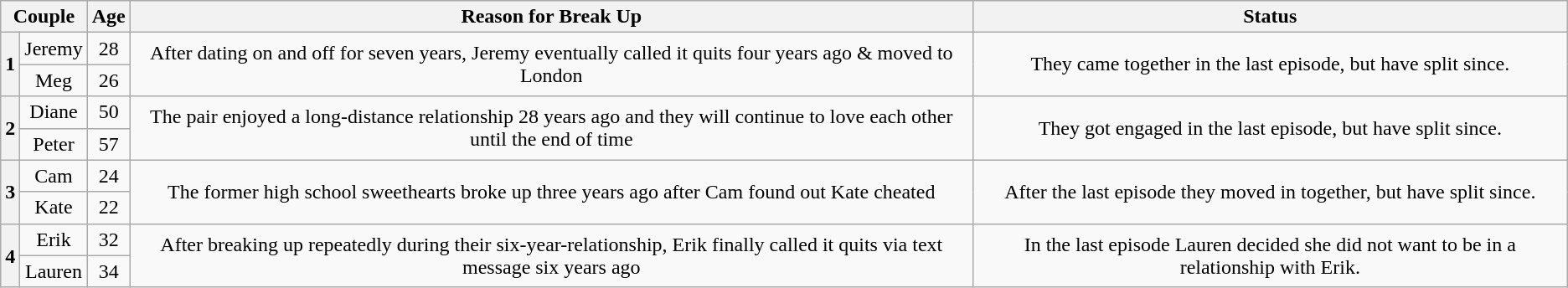<table class="wikitable" style="text-align:center;">
<tr>
<th colspan="2">Couple</th>
<th>Age</th>
<th>Reason for Break Up</th>
<th>Status</th>
</tr>
<tr>
<th rowspan="2">1</th>
<td>Jeremy</td>
<td>28</td>
<td rowspan="2">After dating on and off for seven years, Jeremy eventually called it quits four years ago & moved to London</td>
<td rowspan="2">They came together in the last episode, but have split since.</td>
</tr>
<tr>
<td>Meg</td>
<td>26</td>
</tr>
<tr>
<th rowspan="2">2</th>
<td>Diane</td>
<td>50</td>
<td rowspan="2">The pair enjoyed a long-distance relationship 28 years ago and they will continue to love each other until the end of time</td>
<td rowspan="2">They got engaged in the last episode, but have split since.</td>
</tr>
<tr>
<td>Peter</td>
<td>57</td>
</tr>
<tr>
<th rowspan="2">3</th>
<td>Cam</td>
<td>24</td>
<td rowspan="2">The former high school sweethearts broke up three years ago after Cam found out Kate cheated</td>
<td rowspan="2">After the last episode they moved in together, but have split since.</td>
</tr>
<tr>
<td>Kate</td>
<td>22</td>
</tr>
<tr>
<th rowspan="2">4</th>
<td>Erik</td>
<td>32</td>
<td rowspan="2">After breaking up repeatedly during their six-year-relationship, Erik finally called it quits via text message six years ago</td>
<td rowspan="2">In the last episode Lauren decided she did not want to be in a relationship with Erik.</td>
</tr>
<tr>
<td>Lauren</td>
<td>34</td>
</tr>
</table>
